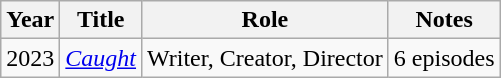<table class="wikitable">
<tr>
<th>Year</th>
<th>Title</th>
<th>Role</th>
<th>Notes</th>
</tr>
<tr>
<td>2023</td>
<td><em><a href='#'>Caught</a></em></td>
<td>Writer, Creator, Director</td>
<td>6 episodes</td>
</tr>
</table>
